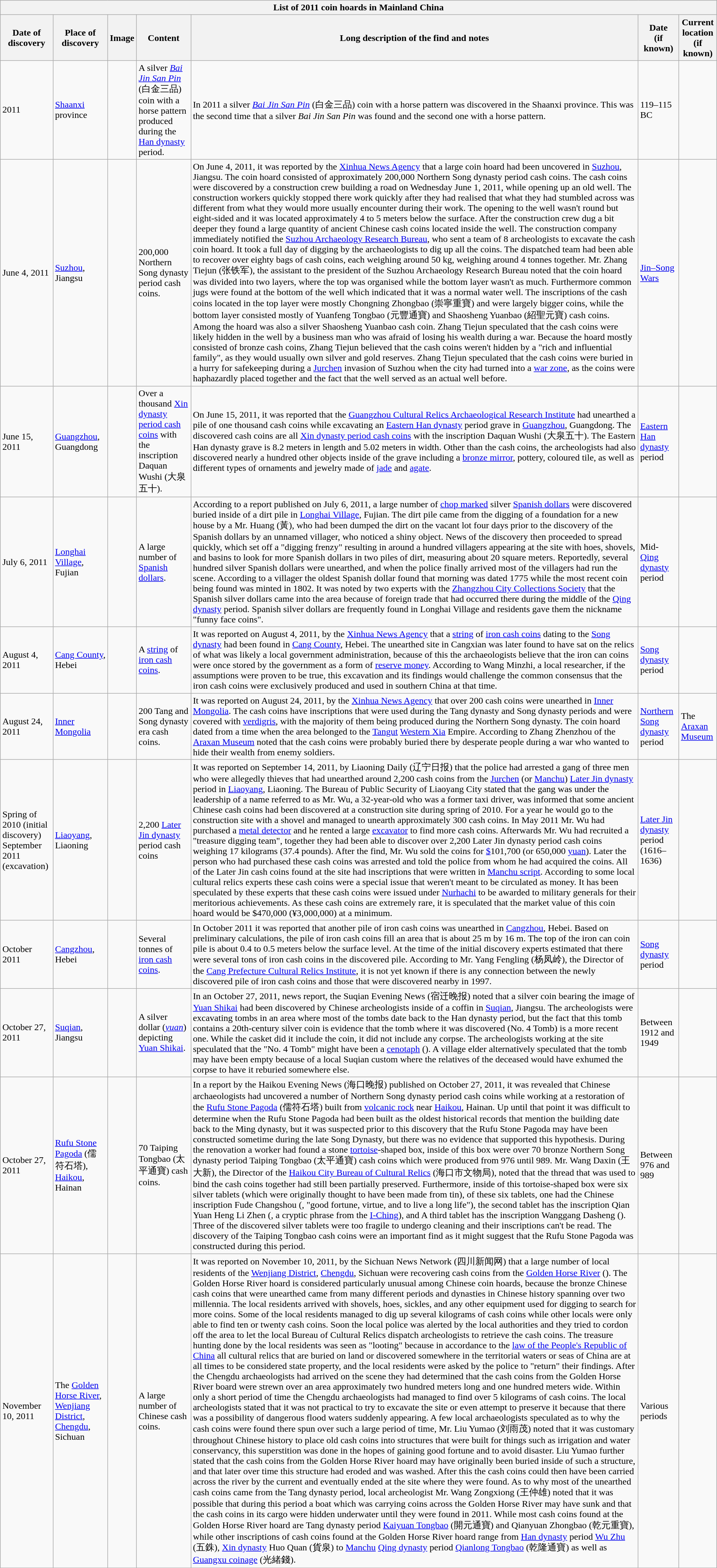<table class="wikitable" style="font-size: 100%">
<tr>
<th colspan=7>List of 2011 coin hoards in Mainland China</th>
</tr>
<tr>
<th>Date of discovery</th>
<th>Place of discovery</th>
<th>Image</th>
<th>Content</th>
<th>Long description of the find and notes</th>
<th>Date<br>(if known)</th>
<th>Current location<br>(if known)</th>
</tr>
<tr>
<td>2011</td>
<td><a href='#'>Shaanxi</a> province</td>
<td></td>
<td>A silver <em><a href='#'>Bai Jin San Pin</a></em> (白金三品) coin with a horse pattern produced during the <a href='#'>Han dynasty</a> period.</td>
<td>In 2011 a silver <em><a href='#'>Bai Jin San Pin</a></em> (白金三品) coin with a horse pattern was discovered in the Shaanxi province. This was the second time that a silver <em>Bai Jin San Pin</em> was found and the second one with a horse pattern.</td>
<td>119–115 BC</td>
<td></td>
</tr>
<tr>
<td>June 4, 2011</td>
<td><a href='#'>Suzhou</a>, Jiangsu</td>
<td></td>
<td>200,000 Northern Song dynasty period cash coins.</td>
<td>On June 4, 2011, it was reported by the <a href='#'>Xinhua News Agency</a> that a large coin hoard had been uncovered in <a href='#'>Suzhou</a>, Jiangsu. The coin hoard consisted of approximately 200,000 Northern Song dynasty period cash coins. The cash coins were discovered by a construction crew building a road on Wednesday June 1, 2011, while opening up an old well. The construction workers quickly stopped there work quickly after they had realised that what they had stumbled across was different from what they would more usually encounter during their work. The opening to the well wasn't round but eight-sided and it was located approximately 4 to 5 meters below the surface. After the construction crew dug a bit deeper they found a large quantity of ancient Chinese cash coins located inside the well. The construction company immediately notified the <a href='#'>Suzhou Archaeology Research Bureau</a>, who sent a team of 8 archeologists to excavate the cash coin hoard. It took a full day of digging by the archaeologists to dig up all the coins. The dispatched team had been able to recover over eighty bags of cash coins, each weighing around 50 kg, weighing around 4 tonnes together. Mr. Zhang Tiejun (张铁军), the assistant to the president of the Suzhou Archaeology Research Bureau noted that the coin hoard was divided into two layers, where the top was organised while the bottom layer wasn't as much. Furthermore common jugs were found at the bottom of the well which indicated that it was a normal water well. The inscriptions of the cash coins located in the top layer were mostly Chongning Zhongbao (崇寧重寶) and were largely bigger coins, while the bottom layer consisted mostly of Yuanfeng Tongbao (元豐通寶) and Shaosheng Yuanbao (紹聖元寶) cash coins. Among the hoard was also a silver Shaosheng Yuanbao cash coin. Zhang Tiejun speculated that the cash coins were likely hidden in the well by a business man who was afraid of losing his wealth during a war. Because the hoard mostly consisted of bronze cash coins, Zhang Tiejun believed that the cash coins weren't hidden by a "rich and influential family", as they would usually own silver and gold reserves. Zhang Tiejun speculated that the cash coins were buried in a hurry for safekeeping during a <a href='#'>Jurchen</a> invasion of Suzhou when the city had turned into a <a href='#'>war zone</a>, as the coins were haphazardly placed together and the fact that the well served as an actual well before.</td>
<td><a href='#'>Jin–Song Wars</a></td>
<td></td>
</tr>
<tr>
<td>June 15, 2011</td>
<td><a href='#'>Guangzhou</a>, Guangdong</td>
<td></td>
<td>Over a thousand <a href='#'>Xin dynasty period cash coins</a> with the inscription Daquan Wushi (大泉五十).</td>
<td>On June 15, 2011, it was reported that the <a href='#'>Guangzhou Cultural Relics Archaeological Research Institute</a> had unearthed a pile of one thousand cash coins while excavating an <a href='#'>Eastern Han dynasty</a> period grave in <a href='#'>Guangzhou</a>, Guangdong. The discovered cash coins are all <a href='#'>Xin dynasty period cash coins</a> with the inscription Daquan Wushi (大泉五十). The Eastern Han dynasty grave is 8.2 meters in length and 5.02 meters in width. Other than the cash coins, the archeologists had also discovered nearly a hundred other objects inside of the grave including a <a href='#'>bronze mirror</a>, pottery, coloured tile, as well as different types of ornaments and jewelry made of <a href='#'>jade</a> and <a href='#'>agate</a>.</td>
<td><a href='#'>Eastern Han dynasty</a> period</td>
<td></td>
</tr>
<tr>
<td>July 6, 2011</td>
<td><a href='#'>Longhai Village</a>, Fujian</td>
<td></td>
<td>A large number of <a href='#'>Spanish dollars</a>.</td>
<td>According to a report published on July 6, 2011, a large number of <a href='#'>chop marked</a> silver <a href='#'>Spanish dollars</a> were discovered buried inside of a dirt pile in <a href='#'>Longhai Village</a>, Fujian. The dirt pile came from the digging of a foundation for a new house by a Mr. Huang (黃), who had been dumped the dirt on the vacant lot four days prior to the discovery of the Spanish dollars by an unnamed villager, who noticed a shiny object. News of the discovery then proceeded to spread quickly, which set off a "digging frenzy" resulting in around a hundred villagers appearing at the site with hoes, shovels, and basins to look for more Spanish dollars in two piles of dirt, measuring about 20 square meters. Reportedly, several hundred silver Spanish dollars were unearthed, and when the police finally arrived most of the villagers had run the scene. According to a villager the oldest Spanish dollar found that morning was dated 1775 while the most recent coin being found was minted in 1802. It was noted by two experts with the <a href='#'>Zhangzhou City Collections Society</a> that the Spanish silver dollars came into the area because of foreign trade that had occurred there during the middle of the <a href='#'>Qing dynasty</a> period. Spanish silver dollars are frequently found in Longhai Village and residents gave them the nickname "funny face coins".</td>
<td>Mid-<a href='#'>Qing dynasty</a> period</td>
<td></td>
</tr>
<tr>
<td>August 4, 2011</td>
<td><a href='#'>Cang County</a>, Hebei</td>
<td></td>
<td>A <a href='#'>string</a> of <a href='#'>iron cash coins</a>.</td>
<td>It was reported on August 4, 2011, by the <a href='#'>Xinhua News Agency</a> that a <a href='#'>string</a> of <a href='#'>iron cash coins</a> dating to the <a href='#'>Song dynasty</a> had been found in <a href='#'>Cang County</a>, Hebei. The unearthed site in Cangxian was later found to have sat on the relics of what was likely a local government administration, because of this the archaeologists believe that the iron can coins were once stored by the government as a form of <a href='#'>reserve money</a>. According to Wang Minzhi, a local researcher, if the assumptions were proven to be true, this excavation and its findings would challenge the common consensus that the iron cash coins were exclusively produced and used in southern China at that time.</td>
<td><a href='#'>Song dynasty</a> period</td>
<td></td>
</tr>
<tr>
<td>August 24, 2011</td>
<td><a href='#'>Inner Mongolia</a></td>
<td></td>
<td>200 Tang and Song dynasty era cash coins.</td>
<td>It was reported on August 24, 2011, by the <a href='#'>Xinhua News Agency</a> that over 200 cash coins were unearthed in <a href='#'>Inner Mongolia</a>. The cash coins have inscriptions that were used during the Tang dynasty and Song dynasty periods and were covered with <a href='#'>verdigris</a>, with the majority of them being produced during the Northern Song dynasty. The coin hoard dated from a time when the area belonged to the <a href='#'>Tangut</a> <a href='#'>Western Xia</a> Empire. According to Zhang Zhenzhou of the <a href='#'>Araxan Museum</a> noted that the cash coins were probably buried there by desperate people during a war who wanted to hide their wealth from enemy soldiers.</td>
<td><a href='#'>Northern Song dynasty</a> period</td>
<td>The <a href='#'>Araxan Museum</a></td>
</tr>
<tr>
<td>Spring of 2010 (initial discovery)<br>September 2011 (excavation)</td>
<td><a href='#'>Liaoyang</a>, Liaoning</td>
<td></td>
<td>2,200 <a href='#'>Later Jin dynasty</a> period cash coins</td>
<td>It was reported on September 14, 2011, by Liaoning Daily (辽宁日报) that the police had arrested a gang of three men who were allegedly thieves that had unearthed around 2,200 cash coins from the <a href='#'>Jurchen</a> (or <a href='#'>Manchu</a>) <a href='#'>Later Jin dynasty</a> period in <a href='#'>Liaoyang</a>, Liaoning. The Bureau of Public Security of Liaoyang City stated that the gang was under the leadership of a name referred to as Mr. Wu, a 32-year-old who was a former taxi driver, was informed that some ancient Chinese cash coins had been discovered at a construction site during spring of 2010. For a year he would go to the construction site with a shovel and managed to unearth approximately 300 cash coins. In May 2011 Mr. Wu had purchased a <a href='#'>metal detector</a> and he rented a large <a href='#'>excavator</a> to find more cash coins. Afterwards Mr. Wu had recruited a "treasure digging team", together they had been able to discover over 2,200 Later Jin dynasty period cash coins weighing 17 kilograms (37.4 pounds). After the find, Mr. Wu sold the coins for <a href='#'>$</a>101,700 (or 650,000 <a href='#'>yuan</a>). Later the person who had purchased these cash coins was arrested and told the police from whom he had acquired the coins. All of the Later Jin cash coins found at the site had inscriptions that were written in <a href='#'>Manchu script</a>. According to some local cultural relics experts these cash coins were a special issue that weren't meant to be circulated as money. It has been speculated by these experts that these cash coins were issued under <a href='#'>Nurhachi</a> to be awarded to military generals for their meritorious achievements. As these cash coins are extremely rare, it is speculated that the market value of this coin hoard would be $470,000 (¥3,000,000) at a minimum.</td>
<td><a href='#'>Later Jin dynasty</a> period (1616–1636)</td>
<td></td>
</tr>
<tr>
<td>October 2011</td>
<td><a href='#'>Cangzhou</a>, Hebei</td>
<td></td>
<td>Several tonnes of <a href='#'>iron cash coins</a>.</td>
<td>In October 2011 it was reported that another pile of iron cash coins was unearthed in <a href='#'>Cangzhou</a>, Hebei. Based on preliminary calculations, the pile of iron cash coins fill an area that is about 25 m by 16 m. The top of the iron can coin pile is about 0.4 to 0.5 meters below the surface level. At the time of the initial discovery experts estimated that there were several tons of iron cash coins in the discovered pile. According to Mr. Yang Fengling (杨凤岭), the Director of the <a href='#'>Cang Prefecture Cultural Relics Institute</a>, it is not yet known if there is any connection between the newly discovered pile of iron cash coins and those that were discovered nearby in 1997.</td>
<td><a href='#'>Song dynasty</a> period</td>
<td></td>
</tr>
<tr>
<td>October 27, 2011</td>
<td><a href='#'>Suqian</a>, Jiangsu</td>
<td></td>
<td>A silver dollar (<em><a href='#'>yuan</a></em>) depicting <a href='#'>Yuan Shikai</a>.</td>
<td>In an October 27, 2011, news report, the Suqian Evening News (宿迁晚报) noted that a silver coin bearing the image of <a href='#'>Yuan Shikai</a> had been discovered by Chinese archeologists inside of a coffin in <a href='#'>Suqian</a>, Jiangsu. The archeologists were excavating tombs in an area where most of the tombs date back to the Han dynasty period, but the fact that this tomb contains a 20th-century silver coin is evidence that the tomb where it was discovered (No. 4 Tomb) is a more recent one. While the casket did it include the coin, it did not include any corpse. The archeologists working at the site speculated that the "No. 4 Tomb" might have been a <a href='#'>cenotaph</a> (). A village elder alternatively speculated that the tomb may have been empty because of a local Suqian custom where the relatives of the deceased would have exhumed the corpse to have it reburied somewhere else.</td>
<td>Between 1912 and 1949</td>
<td></td>
</tr>
<tr>
<td>October 27, 2011</td>
<td><a href='#'>Rufu Stone Pagoda</a> (儒符石塔), <a href='#'>Haikou</a>, Hainan</td>
<td></td>
<td>70 Taiping Tongbao (太平通寶) cash coins.</td>
<td>In a report by the Haikou Evening News (海口晚报) published on October 27, 2011, it was revealed that Chinese archaeologists had uncovered a number of Northern Song dynasty period cash coins while working at a restoration of the <a href='#'>Rufu Stone Pagoda</a> (儒符石塔) built from <a href='#'>volcanic rock</a> near <a href='#'>Haikou</a>, Hainan. Up until that point it was difficult to determine when the Rufu Stone Pagoda had been built as the oldest historical records that mention the building date back to the Ming dynasty, but it was suspected prior to this discovery that the Rufu Stone Pagoda may have been constructed sometime during the late Song Dynasty, but there was no evidence that supported this hypothesis. During the renovation a worker had found a stone <a href='#'>tortoise</a>-shaped box, inside of this box were over 70 bronze Northern Song dynasty period Taiping Tongbao (太平通寶) cash coins which were produced from 976 until 989. Mr. Wang Daxin (王大新), the Director of the <a href='#'>Haikou City Bureau of Cultural Relics</a> (海口市文物局), noted that the thread that was used to bind the cash coins together had still been partially preserved. Furthermore, inside of this tortoise-shaped box were six silver tablets (which were originally thought to have been made from tin), of these six tablets, one had the Chinese inscription Fude Changshou (, "good fortune, virtue, and to live a long life"), the second tablet has the inscription Qian Yuan Heng Li Zhen (, a cryptic phrase from the <a href='#'>I-Ching</a>), and A third tablet has the inscription Wanggang Dasheng (). Three of the discovered silver tablets were too fragile to undergo cleaning and their inscriptions can't be read. The discovery of the Taiping Tongbao cash coins were an important find as it might suggest that the Rufu Stone Pagoda was constructed during this period.</td>
<td>Between 976 and 989</td>
<td></td>
</tr>
<tr>
<td>November 10, 2011</td>
<td>The <a href='#'>Golden Horse River</a>, <a href='#'>Wenjiang District</a>, <a href='#'>Chengdu</a>, Sichuan</td>
<td></td>
<td>A large number of Chinese cash coins.</td>
<td>It was reported on November 10, 2011, by the Sichuan News Network (四川新闻网) that a large number of local residents of the <a href='#'>Wenjiang District</a>, <a href='#'>Chengdu</a>, Sichuan were recovering cash coins from the <a href='#'>Golden Horse River</a> (). The Golden Horse River hoard is considered particularly unusual among Chinese coin hoards, because the bronze Chinese cash coins that were unearthed came from many different periods and dynasties in Chinese history spanning over two millennia. The local residents arrived with shovels, hoes, sickles, and any other equipment used for digging to search for more coins. Some of the local residents managed to dig up several kilograms of cash coins while other locals were only able to find ten or twenty cash coins. Soon the local police was alerted by the local authorities and they tried to cordon off the area to let the local Bureau of Cultural Relics dispatch archeologists to retrieve the cash coins. The treasure hunting done by the local residents was seen as "looting" because in accordance to the <a href='#'>law of the People's Republic of China</a> all cultural relics that are buried on land or discovered somewhere in the territorial waters or seas of China are at all times to be considered state property, and the local residents were asked by the police to "return" their findings. After the Chengdu archaeologists had arrived on the scene they had determined that the cash coins from the Golden Horse River board were strewn over an area approximately two hundred meters long and one hundred meters wide. Within only a short period of time the Chengdu archaeologists had managed to find over 5 kilograms of cash coins. The local archeologists stated that it was not practical to try to excavate the site or even attempt to preserve it because that there was a possibility of dangerous flood waters suddenly appearing. A few local archaeologists speculated as to why the cash coins were found there spun over such a large period of time, Mr. Liu Yumao (刘雨茂) noted that it was customary throughout Chinese history to place old cash coins into structures that were built for things such as irrigation and water conservancy, this superstition was done in the hopes of gaining good fortune and to avoid disaster. Liu Yumao further stated that the cash coins from the Golden Horse River hoard may have originally been buried inside of such a structure, and that later over time this structure had eroded and was washed. After this the cash coins could then have been carried across the river by the current and eventually ended at the site where they were found. As to why most of the unearthed cash coins came from the Tang dynasty period, local archeologist Mr. Wang Zongxiong (王仲雄) noted that it was possible that during this period a boat which was carrying coins across the Golden Horse River may have sunk and that the cash coins in its cargo were hidden underwater until they were found in 2011. While most cash coins found at the Golden Horse River hoard are Tang dynasty period <a href='#'>Kaiyuan Tongbao</a> (開元通寶) and Qianyuan Zhongbao (乾元重寶), while other inscriptions of cash coins found at the Golden Horse River hoard range from <a href='#'>Han dynasty</a> period <a href='#'>Wu Zhu</a> (五銖), <a href='#'>Xin dynasty</a> Huo Quan (貨泉) to <a href='#'>Manchu</a> <a href='#'>Qing dynasty</a> period <a href='#'>Qianlong Tongbao</a> (乾隆通寶) as well as <a href='#'>Guangxu coinage</a> (光緒錢).</td>
<td>Various periods</td>
<td></td>
</tr>
</table>
